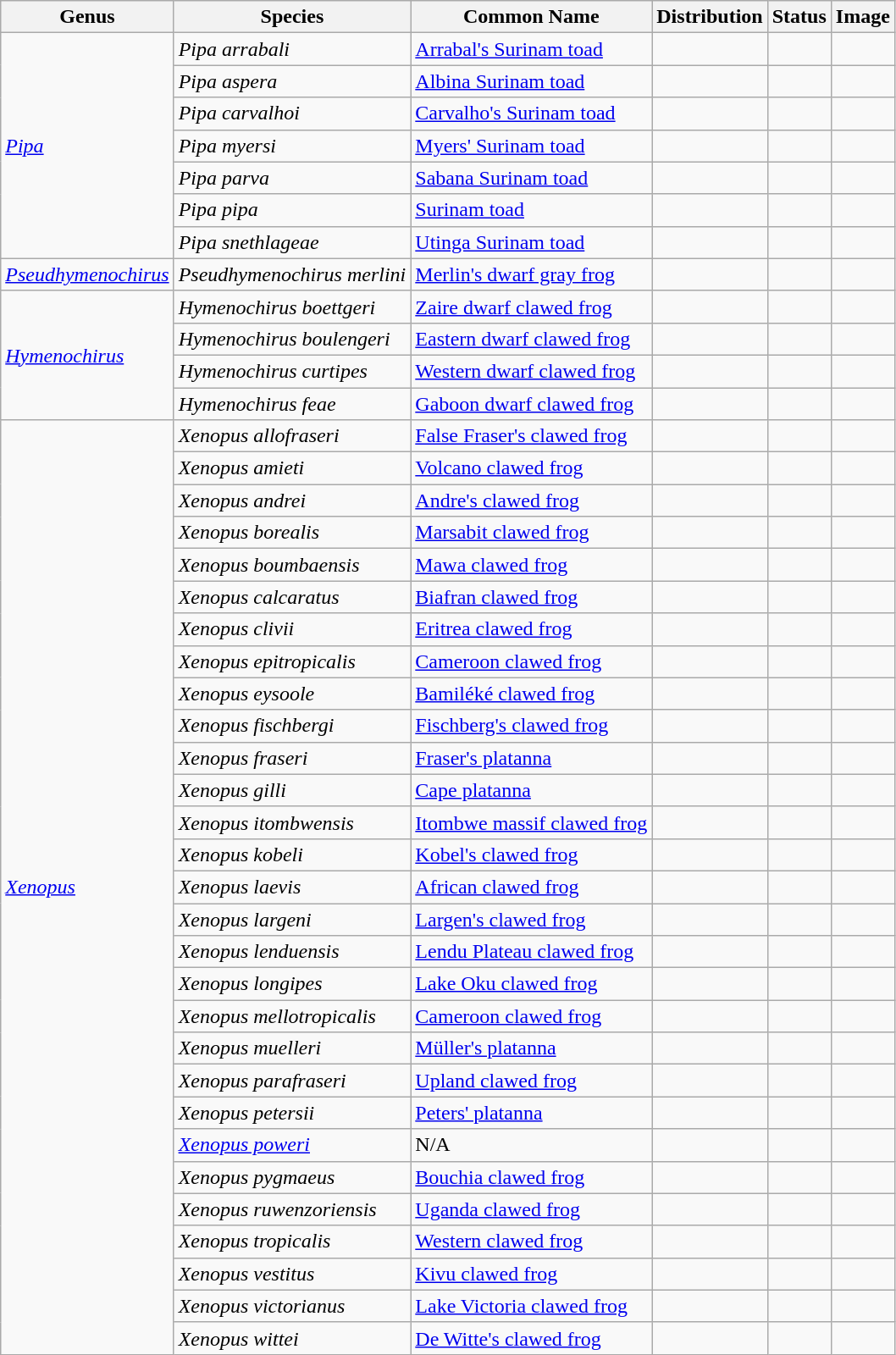<table class="wikitable sortable">
<tr>
<th>Genus</th>
<th>Species</th>
<th>Common Name</th>
<th>Distribution</th>
<th>Status</th>
<th>Image</th>
</tr>
<tr>
<td rowspan="7"><a href='#'><em>Pipa</em></a></td>
<td><em>Pipa arrabali</em></td>
<td><a href='#'>Arrabal's Surinam toad</a></td>
<td></td>
<td></td>
<td></td>
</tr>
<tr>
<td><em>Pipa aspera</em></td>
<td><a href='#'>Albina Surinam toad</a></td>
<td></td>
<td></td>
<td></td>
</tr>
<tr>
<td><em>Pipa carvalhoi</em></td>
<td><a href='#'>Carvalho's Surinam toad</a></td>
<td></td>
<td></td>
<td></td>
</tr>
<tr>
<td><em>Pipa myersi</em></td>
<td><a href='#'>Myers' Surinam toad</a></td>
<td></td>
<td></td>
<td></td>
</tr>
<tr>
<td><em>Pipa parva</em></td>
<td><a href='#'>Sabana Surinam toad</a></td>
<td></td>
<td></td>
<td></td>
</tr>
<tr>
<td><em>Pipa pipa</em></td>
<td><a href='#'>Surinam toad</a></td>
<td></td>
<td></td>
<td></td>
</tr>
<tr>
<td><em>Pipa snethlageae</em></td>
<td><a href='#'>Utinga Surinam toad</a></td>
<td></td>
<td></td>
<td></td>
</tr>
<tr>
<td><em><a href='#'>Pseudhymenochirus</a></em></td>
<td><em>Pseudhymenochirus merlini</em></td>
<td><a href='#'>Merlin's dwarf gray frog</a></td>
<td></td>
<td></td>
<td></td>
</tr>
<tr>
<td rowspan="4"><em><a href='#'>Hymenochirus</a></em></td>
<td><em>Hymenochirus boettgeri</em></td>
<td><a href='#'>Zaire dwarf clawed frog</a></td>
<td></td>
<td></td>
<td></td>
</tr>
<tr>
<td><em>Hymenochirus boulengeri</em></td>
<td><a href='#'>Eastern dwarf clawed frog</a></td>
<td></td>
<td></td>
<td></td>
</tr>
<tr>
<td><em>Hymenochirus curtipes</em></td>
<td><a href='#'>Western dwarf clawed frog</a></td>
<td></td>
<td></td>
<td></td>
</tr>
<tr>
<td><em>Hymenochirus feae</em></td>
<td><a href='#'>Gaboon dwarf clawed frog</a></td>
<td></td>
<td></td>
<td></td>
</tr>
<tr>
<td rowspan="29"><em><a href='#'>Xenopus</a></em></td>
<td><em>Xenopus allofraseri</em></td>
<td><a href='#'>False Fraser's clawed frog</a></td>
<td></td>
<td></td>
<td></td>
</tr>
<tr>
<td><em>Xenopus amieti</em></td>
<td><a href='#'>Volcano clawed frog</a></td>
<td></td>
<td></td>
<td></td>
</tr>
<tr>
<td><em>Xenopus andrei</em></td>
<td><a href='#'>Andre's clawed frog</a></td>
<td></td>
<td></td>
<td></td>
</tr>
<tr>
<td><em>Xenopus borealis</em></td>
<td><a href='#'>Marsabit clawed frog</a></td>
<td></td>
<td></td>
<td></td>
</tr>
<tr>
<td><em>Xenopus boumbaensis</em></td>
<td><a href='#'>Mawa clawed frog</a></td>
<td></td>
<td></td>
<td></td>
</tr>
<tr>
<td><em>Xenopus calcaratus</em></td>
<td><a href='#'>Biafran clawed frog</a></td>
<td></td>
<td></td>
<td></td>
</tr>
<tr>
<td><em>Xenopus clivii</em></td>
<td><a href='#'>Eritrea clawed frog</a></td>
<td></td>
<td></td>
<td></td>
</tr>
<tr>
<td><em>Xenopus epitropicalis</em></td>
<td><a href='#'>Cameroon clawed frog</a></td>
<td></td>
<td></td>
<td></td>
</tr>
<tr>
<td><em>Xenopus eysoole</em></td>
<td><a href='#'>Bamiléké clawed frog</a></td>
<td></td>
<td></td>
<td></td>
</tr>
<tr>
<td><em>Xenopus fischbergi</em></td>
<td><a href='#'>Fischberg's clawed frog</a></td>
<td></td>
<td></td>
<td></td>
</tr>
<tr>
<td><em>Xenopus fraseri</em></td>
<td><a href='#'>Fraser's platanna</a></td>
<td></td>
<td></td>
<td></td>
</tr>
<tr>
<td><em>Xenopus gilli</em></td>
<td><a href='#'>Cape platanna</a></td>
<td></td>
<td></td>
<td></td>
</tr>
<tr>
<td><em>Xenopus itombwensis</em></td>
<td><a href='#'>Itombwe massif clawed frog</a></td>
<td></td>
<td></td>
<td></td>
</tr>
<tr>
<td><em>Xenopus kobeli</em></td>
<td><a href='#'>Kobel's clawed frog</a></td>
<td></td>
<td></td>
<td></td>
</tr>
<tr>
<td><em>Xenopus laevis</em></td>
<td><a href='#'>African clawed frog</a></td>
<td></td>
<td></td>
<td></td>
</tr>
<tr>
<td><em>Xenopus largeni</em></td>
<td><a href='#'>Largen's clawed frog</a></td>
<td></td>
<td></td>
<td></td>
</tr>
<tr>
<td><em>Xenopus lenduensis</em></td>
<td><a href='#'>Lendu Plateau clawed frog</a></td>
<td></td>
<td></td>
<td></td>
</tr>
<tr>
<td><em>Xenopus longipes</em></td>
<td><a href='#'>Lake Oku clawed frog</a></td>
<td></td>
<td></td>
<td></td>
</tr>
<tr>
<td><em>Xenopus mellotropicalis</em></td>
<td><a href='#'>Cameroon clawed frog</a></td>
<td></td>
<td></td>
<td></td>
</tr>
<tr>
<td><em>Xenopus muelleri</em></td>
<td><a href='#'>Müller's platanna</a></td>
<td></td>
<td></td>
<td></td>
</tr>
<tr>
<td><em>Xenopus parafraseri</em></td>
<td><a href='#'>Upland clawed frog</a></td>
<td></td>
<td></td>
<td></td>
</tr>
<tr>
<td><em>Xenopus petersii</em></td>
<td><a href='#'>Peters' platanna</a></td>
<td></td>
<td></td>
<td></td>
</tr>
<tr>
<td><em><a href='#'>Xenopus poweri</a></em></td>
<td>N/A</td>
<td></td>
<td></td>
<td></td>
</tr>
<tr>
<td><em>Xenopus pygmaeus</em></td>
<td><a href='#'>Bouchia clawed frog</a></td>
<td></td>
<td></td>
<td></td>
</tr>
<tr>
<td><em>Xenopus ruwenzoriensis</em></td>
<td><a href='#'>Uganda clawed frog</a></td>
<td></td>
<td></td>
<td></td>
</tr>
<tr>
<td><em>Xenopus tropicalis</em></td>
<td><a href='#'>Western clawed frog</a></td>
<td></td>
<td></td>
<td></td>
</tr>
<tr>
<td><em>Xenopus vestitus</em></td>
<td><a href='#'>Kivu clawed frog</a></td>
<td></td>
<td></td>
<td></td>
</tr>
<tr>
<td><em>Xenopus victorianus</em></td>
<td><a href='#'>Lake Victoria clawed frog</a></td>
<td></td>
<td></td>
<td></td>
</tr>
<tr>
<td><em>Xenopus wittei</em></td>
<td><a href='#'>De Witte's clawed frog</a></td>
<td></td>
<td></td>
</tr>
</table>
